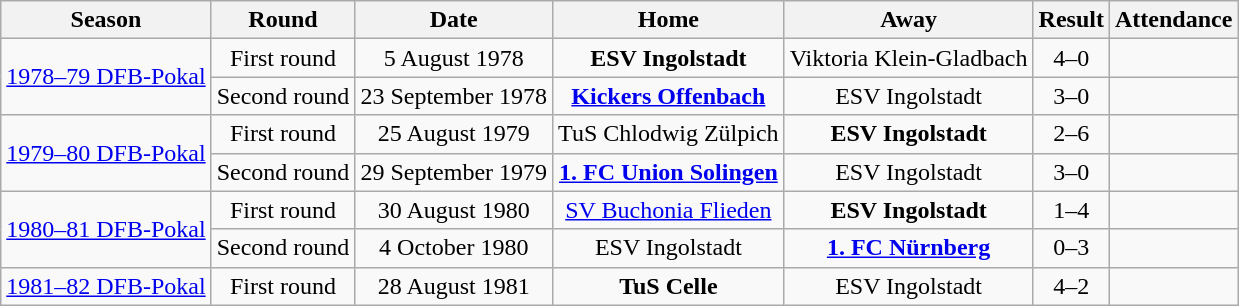<table class="wikitable">
<tr>
<th>Season</th>
<th>Round</th>
<th>Date</th>
<th>Home</th>
<th>Away</th>
<th>Result</th>
<th>Attendance</th>
</tr>
<tr align="center">
<td rowspan=2><a href='#'>1978–79 DFB-Pokal</a></td>
<td>First round</td>
<td>5 August 1978</td>
<td><strong>ESV Ingolstadt</strong></td>
<td>Viktoria Klein-Gladbach</td>
<td>4–0</td>
<td></td>
</tr>
<tr align="center">
<td>Second round</td>
<td>23 September 1978</td>
<td><strong><a href='#'>Kickers Offenbach</a></strong></td>
<td>ESV Ingolstadt</td>
<td>3–0</td>
<td></td>
</tr>
<tr align="center">
<td rowspan=2><a href='#'>1979–80 DFB-Pokal</a></td>
<td>First round</td>
<td>25 August 1979</td>
<td>TuS Chlodwig Zülpich</td>
<td><strong>ESV Ingolstadt</strong></td>
<td>2–6</td>
<td></td>
</tr>
<tr align="center">
<td>Second round</td>
<td>29 September 1979</td>
<td><strong><a href='#'>1. FC Union Solingen</a></strong></td>
<td>ESV Ingolstadt</td>
<td>3–0</td>
<td></td>
</tr>
<tr align="center">
<td rowspan=2><a href='#'>1980–81 DFB-Pokal</a></td>
<td>First round</td>
<td>30 August 1980</td>
<td><a href='#'>SV Buchonia Flieden</a></td>
<td><strong>ESV Ingolstadt</strong></td>
<td>1–4</td>
<td></td>
</tr>
<tr align="center">
<td>Second round</td>
<td>4 October 1980</td>
<td>ESV Ingolstadt</td>
<td><strong><a href='#'>1. FC Nürnberg</a></strong></td>
<td>0–3</td>
<td></td>
</tr>
<tr align="center">
<td><a href='#'>1981–82 DFB-Pokal</a></td>
<td>First round</td>
<td>28 August 1981</td>
<td><strong>TuS Celle</strong></td>
<td>ESV Ingolstadt</td>
<td>4–2</td>
<td></td>
</tr>
</table>
